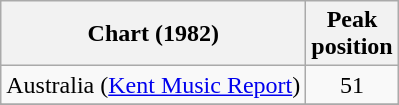<table class="wikitable sortable">
<tr>
<th>Chart (1982)</th>
<th>Peak<br>position</th>
</tr>
<tr>
<td>Australia (<a href='#'>Kent Music Report</a>)</td>
<td align="center">51</td>
</tr>
<tr>
</tr>
<tr>
</tr>
</table>
